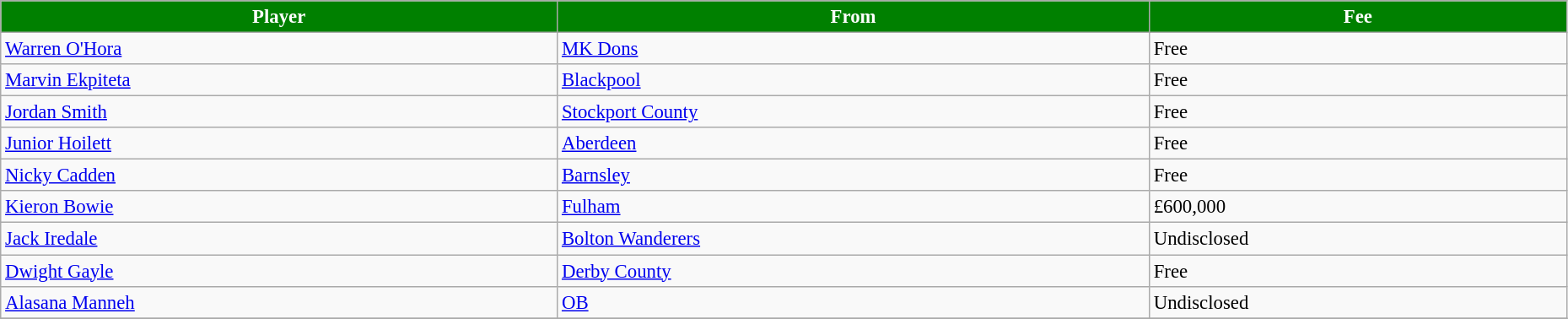<table class="wikitable" style="text-align:left; font-size:95%;width:98%;">
<tr>
<th style="background:#008000; color:#FFFFFF; color:white;"><strong>Player</strong></th>
<th style="background:#008000; color:#FFFFFF; color:white;"><strong>From</strong></th>
<th style="background:#008000; color:#FFFFFF; color:white;"><strong>Fee</strong></th>
</tr>
<tr>
<td> <a href='#'>Warren O'Hora</a></td>
<td> <a href='#'>MK Dons</a></td>
<td>Free</td>
</tr>
<tr>
<td> <a href='#'>Marvin Ekpiteta</a></td>
<td> <a href='#'>Blackpool</a></td>
<td>Free</td>
</tr>
<tr>
<td> <a href='#'>Jordan Smith</a></td>
<td> <a href='#'>Stockport County</a></td>
<td>Free</td>
</tr>
<tr>
<td> <a href='#'>Junior Hoilett</a></td>
<td> <a href='#'>Aberdeen</a></td>
<td>Free</td>
</tr>
<tr>
<td> <a href='#'>Nicky Cadden</a></td>
<td> <a href='#'>Barnsley</a></td>
<td>Free</td>
</tr>
<tr>
<td> <a href='#'>Kieron Bowie</a></td>
<td> <a href='#'>Fulham</a></td>
<td>£600,000</td>
</tr>
<tr>
<td> <a href='#'>Jack Iredale</a></td>
<td> <a href='#'>Bolton Wanderers</a></td>
<td>Undisclosed</td>
</tr>
<tr>
<td> <a href='#'>Dwight Gayle</a></td>
<td> <a href='#'>Derby County</a></td>
<td>Free</td>
</tr>
<tr>
<td> <a href='#'>Alasana Manneh</a></td>
<td> <a href='#'>OB</a></td>
<td>Undisclosed</td>
</tr>
<tr>
</tr>
</table>
